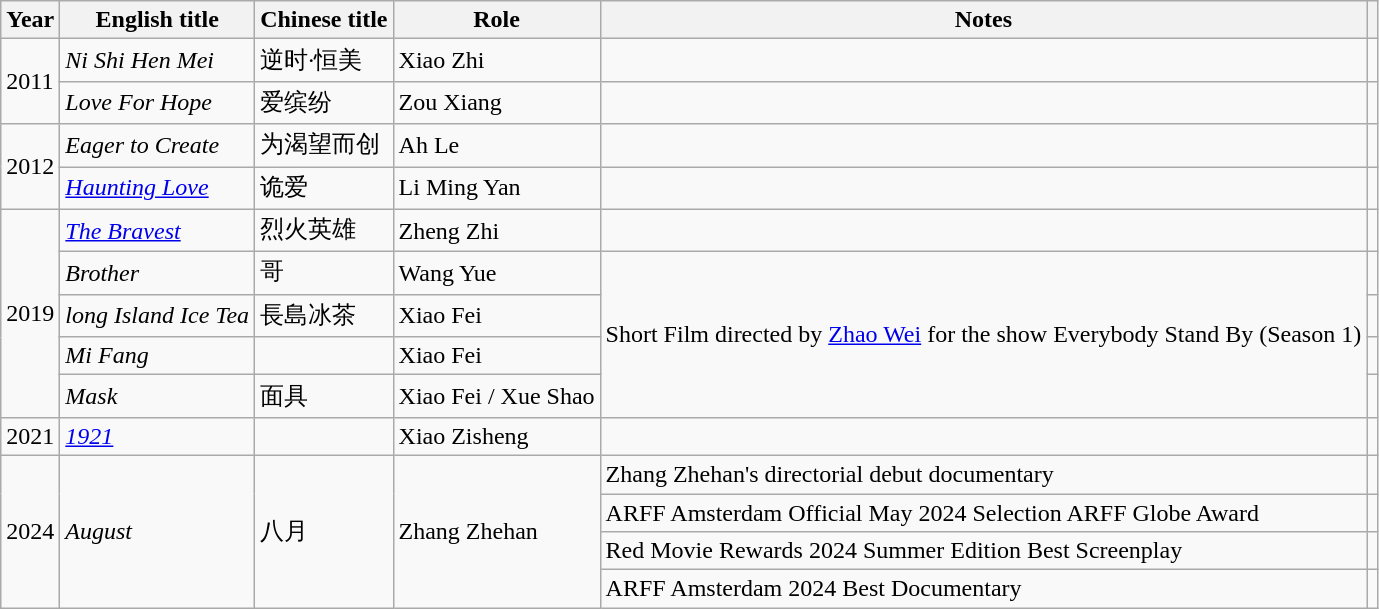<table class="wikitable plainrowheaders">
<tr>
<th>Year</th>
<th>English title</th>
<th>Chinese title</th>
<th>Role</th>
<th>Notes</th>
<th></th>
</tr>
<tr>
<td rowspan=2>2011</td>
<td><em>Ni Shi Hen Mei</em></td>
<td>逆时·恒美</td>
<td>Xiao Zhi</td>
<td></td>
<td></td>
</tr>
<tr>
<td><em>Love For Hope</em></td>
<td>爱缤纷</td>
<td>Zou Xiang</td>
<td></td>
<td></td>
</tr>
<tr>
<td rowspan=2>2012</td>
<td><em>Eager to Create</em></td>
<td>为渴望而创</td>
<td>Ah Le</td>
<td></td>
<td></td>
</tr>
<tr>
<td><em><a href='#'>Haunting Love</a></em></td>
<td>诡爱</td>
<td>Li Ming Yan</td>
<td></td>
<td></td>
</tr>
<tr>
<td rowspan="5">2019</td>
<td><em><a href='#'>The Bravest</a></em></td>
<td>烈火英雄</td>
<td>Zheng Zhi</td>
<td></td>
<td></td>
</tr>
<tr>
<td><em>Brother</em></td>
<td>哥</td>
<td>Wang Yue</td>
<td rowspan="4">Short Film directed by <a href='#'>Zhao Wei</a> for the show Everybody Stand By (Season 1)</td>
<td></td>
</tr>
<tr>
<td><em>long Island Ice Tea</em></td>
<td>長島冰茶</td>
<td>Xiao Fei</td>
<td></td>
</tr>
<tr>
<td><em>Mi Fang</em></td>
<td></td>
<td>Xiao Fei</td>
<td></td>
</tr>
<tr>
<td><em>Mask</em></td>
<td>面具</td>
<td>Xiao Fei / Xue Shao</td>
<td></td>
</tr>
<tr>
<td>2021</td>
<td><em><a href='#'>1921</a></em></td>
<td></td>
<td>Xiao Zisheng</td>
<td></td>
<td></td>
</tr>
<tr>
<td rowspan="4">2024</td>
<td rowspan="4"><em>August</em></td>
<td rowspan="4">八月</td>
<td rowspan="4">Zhang Zhehan</td>
<td>Zhang Zhehan's directorial debut documentary</td>
<td></td>
</tr>
<tr>
<td>ARFF Amsterdam Official May 2024 Selection ARFF Globe Award</td>
<td></td>
</tr>
<tr>
<td>Red Movie Rewards 2024 Summer Edition Best Screenplay</td>
<td></td>
</tr>
<tr>
<td>ARFF Amsterdam 2024 Best Documentary</td>
<td></td>
</tr>
</table>
